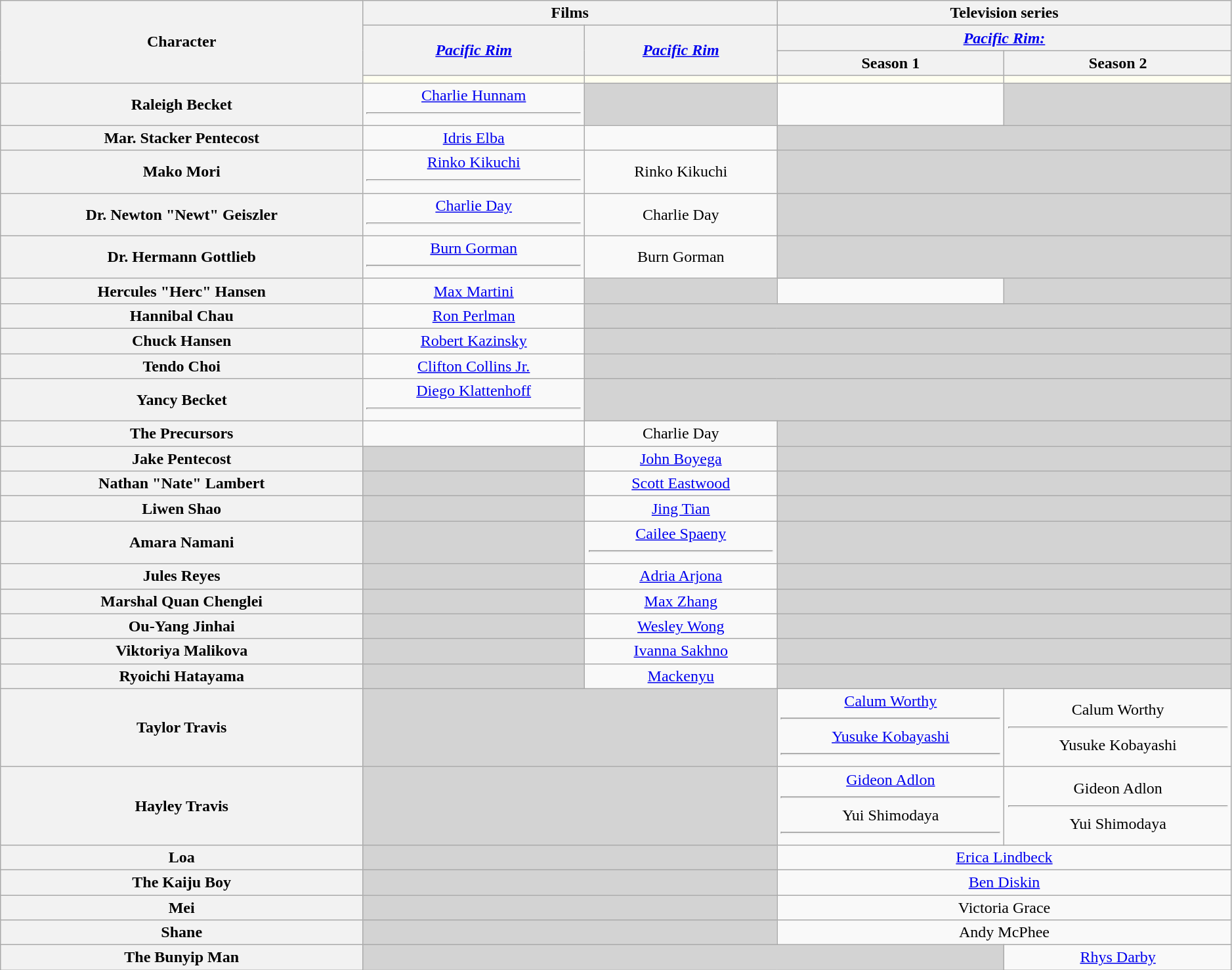<table class="wikitable" style="text-align:center; width:99%;">
<tr>
<th rowspan="4">Character</th>
<th colspan="2">Films</th>
<th colspan="2">Television series</th>
</tr>
<tr>
<th rowspan="2" style="text-align:center;"><em><a href='#'>Pacific Rim</a></em></th>
<th rowspan="2" style="text-align:center;"><em><a href='#'>Pacific Rim<br></a></em></th>
<th colspan="2" style="text-align:center;"><em><a href='#'>Pacific Rim:<br></a></em></th>
</tr>
<tr>
<th style="text-align:center;">Season 1</th>
<th style="text-align:center;">Season 2</th>
</tr>
<tr>
<th style="background:ivory;"></th>
<th style="background:ivory;"></th>
<th style="background:ivory;"></th>
<th style="background:ivory;"></th>
</tr>
<tr>
<th>Raleigh Becket</th>
<td><a href='#'>Charlie Hunnam</a><hr></td>
<td style="background:lightgrey;"></td>
<td></td>
<td style="background:lightgrey;"></td>
</tr>
<tr>
<th>Mar. Stacker Pentecost</th>
<td><a href='#'>Idris Elba</a></td>
<td></td>
<td colspan="2" style="background:lightgrey;"></td>
</tr>
<tr>
<th>Mako Mori</th>
<td><a href='#'>Rinko Kikuchi</a><hr></td>
<td>Rinko Kikuchi</td>
<td colspan="2" style="background:lightgrey;"></td>
</tr>
<tr>
<th>Dr. Newton "Newt" Geiszler</th>
<td><a href='#'>Charlie Day</a><hr></td>
<td>Charlie Day</td>
<td colspan="2" style="background:lightgrey;"></td>
</tr>
<tr>
<th>Dr. Hermann Gottlieb</th>
<td><a href='#'>Burn Gorman</a><hr></td>
<td>Burn Gorman</td>
<td colspan="2" style="background:lightgrey;"></td>
</tr>
<tr>
<th>Hercules "Herc" Hansen</th>
<td><a href='#'>Max Martini</a></td>
<td style="background:lightgrey;"></td>
<td></td>
<td style="background:lightgrey;"></td>
</tr>
<tr>
<th>Hannibal Chau</th>
<td><a href='#'>Ron Perlman</a></td>
<td colspan="3" style="background:lightgrey;"></td>
</tr>
<tr>
<th>Chuck Hansen</th>
<td><a href='#'>Robert Kazinsky</a></td>
<td colspan="3" style="background:lightgrey;"></td>
</tr>
<tr>
<th>Tendo Choi</th>
<td><a href='#'>Clifton Collins Jr.</a></td>
<td colspan="3" style="background:lightgrey;"></td>
</tr>
<tr>
<th>Yancy Becket</th>
<td><a href='#'>Diego Klattenhoff</a><hr></td>
<td colspan="3" style="background:lightgrey;"></td>
</tr>
<tr>
<th>The Precursors</th>
<td></td>
<td>Charlie Day</td>
<td colspan="2" style="background:lightgrey;"></td>
</tr>
<tr>
<th>Jake Pentecost</th>
<td style="background:lightgrey;"></td>
<td><a href='#'>John Boyega</a></td>
<td colspan="2" style="background:lightgrey;"></td>
</tr>
<tr>
<th>Nathan "Nate" Lambert</th>
<td style="background:lightgrey;"></td>
<td><a href='#'>Scott Eastwood</a></td>
<td colspan="2" style="background:lightgrey;"></td>
</tr>
<tr>
<th>Liwen Shao</th>
<td style="background:lightgrey;"></td>
<td><a href='#'>Jing Tian</a></td>
<td colspan="2" style="background:lightgrey;"></td>
</tr>
<tr>
<th>Amara Namani</th>
<td style="background:lightgrey;"></td>
<td><a href='#'>Cailee Spaeny</a><hr></td>
<td colspan="2" style="background:lightgrey;"></td>
</tr>
<tr>
<th>Jules Reyes</th>
<td style="background:lightgrey;"></td>
<td><a href='#'>Adria Arjona</a></td>
<td colspan="2" style="background:lightgrey;"></td>
</tr>
<tr>
<th>Marshal Quan Chenglei</th>
<td style="background:lightgrey;"></td>
<td><a href='#'>Max Zhang</a></td>
<td colspan="2" style="background:lightgrey;"></td>
</tr>
<tr>
<th>Ou-Yang Jinhai</th>
<td style="background:lightgrey;"></td>
<td><a href='#'>Wesley Wong</a></td>
<td colspan="2" style="background:lightgrey;"></td>
</tr>
<tr>
<th>Viktoriya Malikova</th>
<td style="background:lightgrey;"></td>
<td><a href='#'>Ivanna Sakhno</a></td>
<td colspan="2" style="background:lightgrey;"></td>
</tr>
<tr>
<th>Ryoichi Hatayama</th>
<td style="background:lightgrey;"></td>
<td><a href='#'>Mackenyu</a></td>
<td colspan="2" style="background:lightgrey;"></td>
</tr>
<tr>
<th>Taylor Travis</th>
<td colspan="2" style="background:lightgrey;"></td>
<td><a href='#'>Calum Worthy</a><hr><a href='#'>Yusuke Kobayashi</a><hr></td>
<td>Calum Worthy<hr>Yusuke Kobayashi</td>
</tr>
<tr>
<th>Hayley Travis</th>
<td colspan="2" style="background:lightgrey;"></td>
<td><a href='#'>Gideon Adlon</a><hr>Yui Shimodaya<hr></td>
<td>Gideon Adlon<hr>Yui Shimodaya</td>
</tr>
<tr>
<th>Loa</th>
<td colspan="2" style="background:lightgrey;"></td>
<td colspan="2"><a href='#'>Erica Lindbeck</a></td>
</tr>
<tr>
<th>The Kaiju Boy</th>
<td colspan="2" style="background:lightgrey;"></td>
<td colspan="2"><a href='#'>Ben Diskin</a></td>
</tr>
<tr>
<th>Mei</th>
<td colspan="2" style="background:lightgrey;"></td>
<td colspan="2">Victoria Grace</td>
</tr>
<tr>
<th>Shane</th>
<td colspan="2" style="background:lightgrey;"></td>
<td colspan="2">Andy McPhee</td>
</tr>
<tr>
<th>The Bunyip Man</th>
<td colspan="3" style="background:lightgrey;"></td>
<td><a href='#'>Rhys Darby</a></td>
</tr>
</table>
